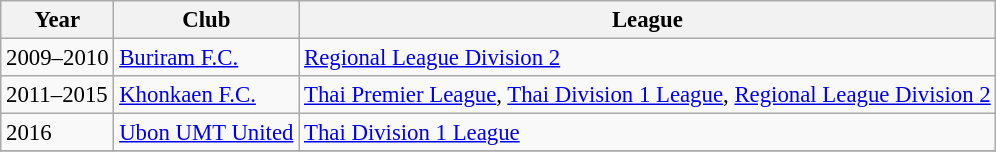<table class="wikitable" style="font-size:95%;">
<tr>
<th>Year</th>
<th>Club</th>
<th>League</th>
</tr>
<tr>
<td>2009–2010</td>
<td><a href='#'>Buriram F.C.</a></td>
<td><a href='#'>Regional League Division 2</a></td>
</tr>
<tr>
<td>2011–2015</td>
<td><a href='#'>Khonkaen F.C.</a></td>
<td><a href='#'>Thai Premier League</a>, <a href='#'>Thai Division 1 League</a>, <a href='#'>Regional League Division 2</a></td>
</tr>
<tr>
<td>2016</td>
<td><a href='#'>Ubon UMT United</a></td>
<td><a href='#'>Thai Division 1 League</a></td>
</tr>
<tr>
</tr>
</table>
